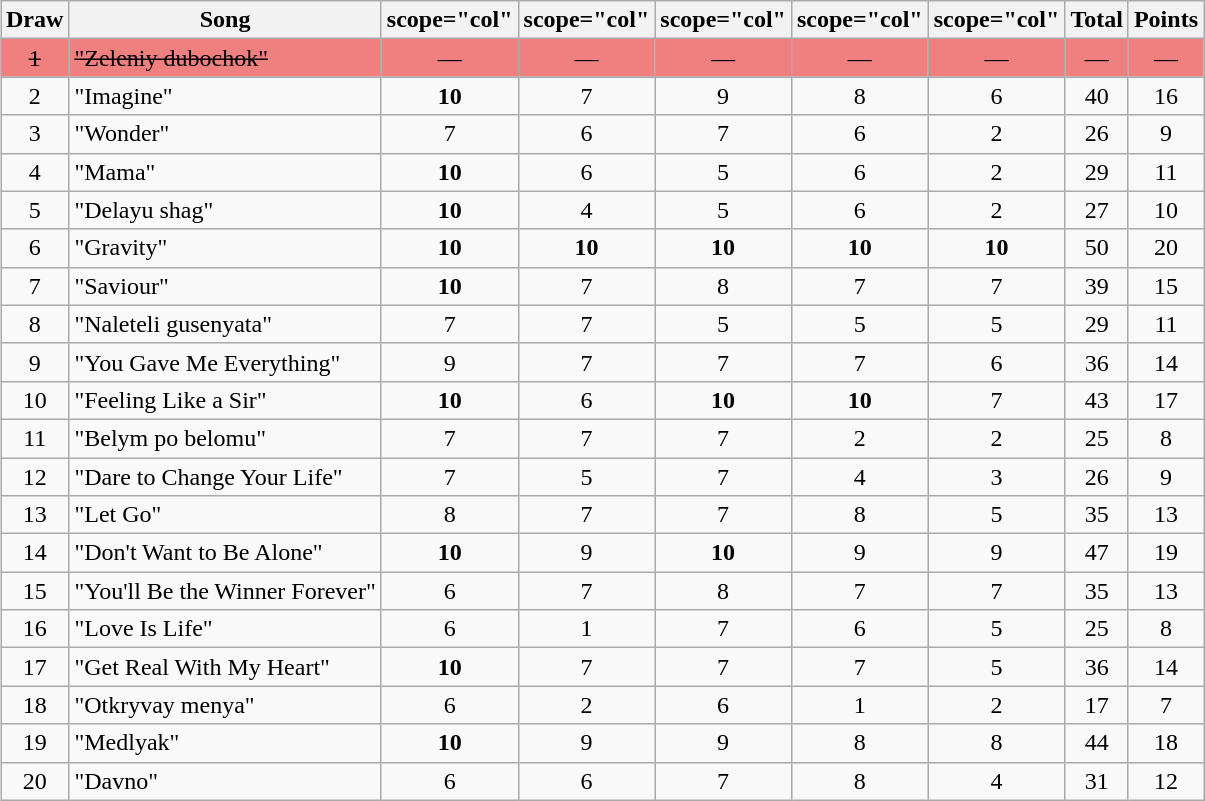<table class="wikitable collapsible" style="margin: 1em auto 1em auto; text-align:center">
<tr>
<th>Draw</th>
<th>Song</th>
<th>scope="col" </th>
<th>scope="col" </th>
<th>scope="col" </th>
<th>scope="col" </th>
<th>scope="col" </th>
<th>Total</th>
<th>Points</th>
</tr>
<tr bgcolor="#F08080">
<td><s>1</s></td>
<td align="left"><s>"Zeleniy dubochok"</s></td>
<td>—</td>
<td>—</td>
<td>—</td>
<td>—</td>
<td>—</td>
<td>—</td>
<td>—</td>
</tr>
<tr>
<td>2</td>
<td align="left">"Imagine"</td>
<td><strong>10</strong></td>
<td>7</td>
<td>9</td>
<td>8</td>
<td>6</td>
<td>40</td>
<td>16</td>
</tr>
<tr>
<td>3</td>
<td align="left">"Wonder"</td>
<td>7</td>
<td>6</td>
<td>7</td>
<td>6</td>
<td>2</td>
<td>26</td>
<td>9</td>
</tr>
<tr>
<td>4</td>
<td align="left">"Mama"</td>
<td><strong>10</strong></td>
<td>6</td>
<td>5</td>
<td>6</td>
<td>2</td>
<td>29</td>
<td>11</td>
</tr>
<tr>
<td>5</td>
<td align="left">"Delayu shag"</td>
<td><strong>10</strong></td>
<td>4</td>
<td>5</td>
<td>6</td>
<td>2</td>
<td>27</td>
<td>10</td>
</tr>
<tr>
<td>6</td>
<td align="left">"Gravity"</td>
<td><strong>10</strong></td>
<td><strong>10</strong></td>
<td><strong>10</strong></td>
<td><strong>10</strong></td>
<td><strong>10</strong></td>
<td>50</td>
<td>20</td>
</tr>
<tr>
<td>7</td>
<td align="left">"Saviour"</td>
<td><strong>10</strong></td>
<td>7</td>
<td>8</td>
<td>7</td>
<td>7</td>
<td>39</td>
<td>15</td>
</tr>
<tr>
<td>8</td>
<td align="left">"Naleteli gusenyata"</td>
<td>7</td>
<td>7</td>
<td>5</td>
<td>5</td>
<td>5</td>
<td>29</td>
<td>11</td>
</tr>
<tr>
<td>9</td>
<td align="left">"You Gave Me Everything"</td>
<td>9</td>
<td>7</td>
<td>7</td>
<td>7</td>
<td>6</td>
<td>36</td>
<td>14</td>
</tr>
<tr>
<td>10</td>
<td align="left">"Feeling Like a Sir"</td>
<td><strong>10</strong></td>
<td>6</td>
<td><strong>10</strong></td>
<td><strong>10</strong></td>
<td>7</td>
<td>43</td>
<td>17</td>
</tr>
<tr>
<td>11</td>
<td align="left">"Belym po belomu"</td>
<td>7</td>
<td>7</td>
<td>7</td>
<td>2</td>
<td>2</td>
<td>25</td>
<td>8</td>
</tr>
<tr>
<td>12</td>
<td align="left">"Dare to Change Your Life"</td>
<td>7</td>
<td>5</td>
<td>7</td>
<td>4</td>
<td>3</td>
<td>26</td>
<td>9</td>
</tr>
<tr>
<td>13</td>
<td align="left">"Let Go"</td>
<td>8</td>
<td>7</td>
<td>7</td>
<td>8</td>
<td>5</td>
<td>35</td>
<td>13</td>
</tr>
<tr>
<td>14</td>
<td align="left">"Don't Want to Be Alone"</td>
<td><strong>10</strong></td>
<td>9</td>
<td><strong>10</strong></td>
<td>9</td>
<td>9</td>
<td>47</td>
<td>19</td>
</tr>
<tr>
<td>15</td>
<td align="left">"You'll Be the Winner Forever"</td>
<td>6</td>
<td>7</td>
<td>8</td>
<td>7</td>
<td>7</td>
<td>35</td>
<td>13</td>
</tr>
<tr>
<td>16</td>
<td align="left">"Love Is Life"</td>
<td>6</td>
<td>1</td>
<td>7</td>
<td>6</td>
<td>5</td>
<td>25</td>
<td>8</td>
</tr>
<tr>
<td>17</td>
<td align="left">"Get Real With My Heart"</td>
<td><strong>10</strong></td>
<td>7</td>
<td>7</td>
<td>7</td>
<td>5</td>
<td>36</td>
<td>14</td>
</tr>
<tr>
<td>18</td>
<td align="left">"Otkryvay menya"</td>
<td>6</td>
<td>2</td>
<td>6</td>
<td>1</td>
<td>2</td>
<td>17</td>
<td>7</td>
</tr>
<tr>
<td>19</td>
<td align="left">"Medlyak"</td>
<td><strong>10</strong></td>
<td>9</td>
<td>9</td>
<td>8</td>
<td>8</td>
<td>44</td>
<td>18</td>
</tr>
<tr>
<td>20</td>
<td align="left">"Davno"</td>
<td>6</td>
<td>6</td>
<td>7</td>
<td>8</td>
<td>4</td>
<td>31</td>
<td>12</td>
</tr>
</table>
